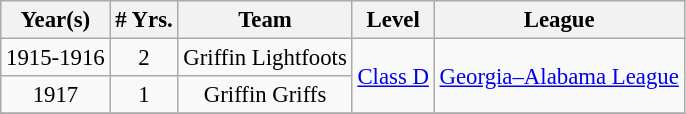<table class="wikitable" style="text-align:center; font-size: 95%;">
<tr>
<th>Year(s)</th>
<th># Yrs.</th>
<th>Team</th>
<th>Level</th>
<th>League</th>
</tr>
<tr>
<td>1915-1916</td>
<td>2</td>
<td>Griffin Lightfoots</td>
<td rowspan=2><a href='#'>Class D</a></td>
<td rowspan=2><a href='#'>Georgia–Alabama League</a></td>
</tr>
<tr>
<td>1917</td>
<td>1</td>
<td>Griffin Griffs</td>
</tr>
<tr>
</tr>
</table>
